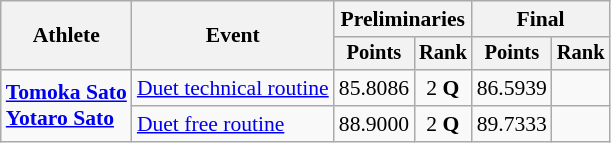<table class="wikitable" style="font-size:90%">
<tr>
<th rowspan="2">Athlete</th>
<th rowspan="2">Event</th>
<th colspan="2">Preliminaries</th>
<th colspan="2">Final</th>
</tr>
<tr style="font-size:95%">
<th>Points</th>
<th>Rank</th>
<th>Points</th>
<th>Rank</th>
</tr>
<tr align="center">
<td align="left" rowspan=2><strong><a href='#'>Tomoka Sato</a><br><a href='#'>Yotaro Sato</a></strong></td>
<td align="left"><a href='#'>Duet technical routine</a></td>
<td>85.8086</td>
<td>2 <strong>Q</strong></td>
<td>86.5939</td>
<td></td>
</tr>
<tr align="center">
<td align="left"><a href='#'>Duet free routine</a></td>
<td>88.9000</td>
<td>2 <strong>Q</strong></td>
<td>89.7333</td>
<td></td>
</tr>
</table>
